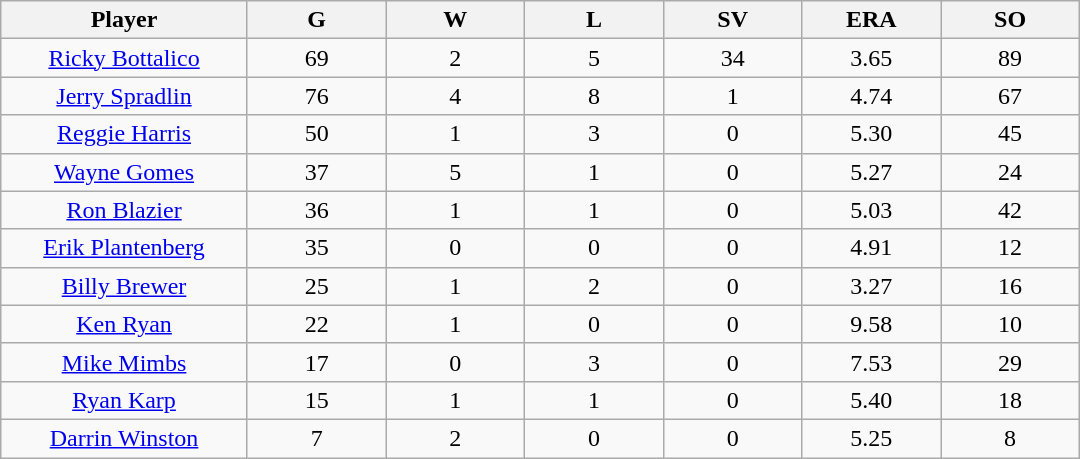<table class="wikitable sortable">
<tr>
<th bgcolor="#DDDDFF" width="16%">Player</th>
<th bgcolor="#DDDDFF" width="9%">G</th>
<th bgcolor="#DDDDFF" width="9%">W</th>
<th bgcolor="#DDDDFF" width="9%">L</th>
<th bgcolor="#DDDDFF" width="9%">SV</th>
<th bgcolor="#DDDDFF" width="9%">ERA</th>
<th bgcolor="#DDDDFF" width="9%">SO</th>
</tr>
<tr align=center>
<td><a href='#'>Ricky Bottalico</a></td>
<td>69</td>
<td>2</td>
<td>5</td>
<td>34</td>
<td>3.65</td>
<td>89</td>
</tr>
<tr align=center>
<td><a href='#'>Jerry Spradlin</a></td>
<td>76</td>
<td>4</td>
<td>8</td>
<td>1</td>
<td>4.74</td>
<td>67</td>
</tr>
<tr align=center>
<td><a href='#'>Reggie Harris</a></td>
<td>50</td>
<td>1</td>
<td>3</td>
<td>0</td>
<td>5.30</td>
<td>45</td>
</tr>
<tr align=center>
<td><a href='#'>Wayne Gomes</a></td>
<td>37</td>
<td>5</td>
<td>1</td>
<td>0</td>
<td>5.27</td>
<td>24</td>
</tr>
<tr align=center>
<td><a href='#'>Ron Blazier</a></td>
<td>36</td>
<td>1</td>
<td>1</td>
<td>0</td>
<td>5.03</td>
<td>42</td>
</tr>
<tr align=center>
<td><a href='#'>Erik Plantenberg</a></td>
<td>35</td>
<td>0</td>
<td>0</td>
<td>0</td>
<td>4.91</td>
<td>12</td>
</tr>
<tr align=center>
<td><a href='#'>Billy Brewer</a></td>
<td>25</td>
<td>1</td>
<td>2</td>
<td>0</td>
<td>3.27</td>
<td>16</td>
</tr>
<tr align=center>
<td><a href='#'>Ken Ryan</a></td>
<td>22</td>
<td>1</td>
<td>0</td>
<td>0</td>
<td>9.58</td>
<td>10</td>
</tr>
<tr align=center>
<td><a href='#'>Mike Mimbs</a></td>
<td>17</td>
<td>0</td>
<td>3</td>
<td>0</td>
<td>7.53</td>
<td>29</td>
</tr>
<tr align=center>
<td><a href='#'>Ryan Karp</a></td>
<td>15</td>
<td>1</td>
<td>1</td>
<td>0</td>
<td>5.40</td>
<td>18</td>
</tr>
<tr align=center>
<td><a href='#'>Darrin Winston</a></td>
<td>7</td>
<td>2</td>
<td>0</td>
<td>0</td>
<td>5.25</td>
<td>8</td>
</tr>
</table>
